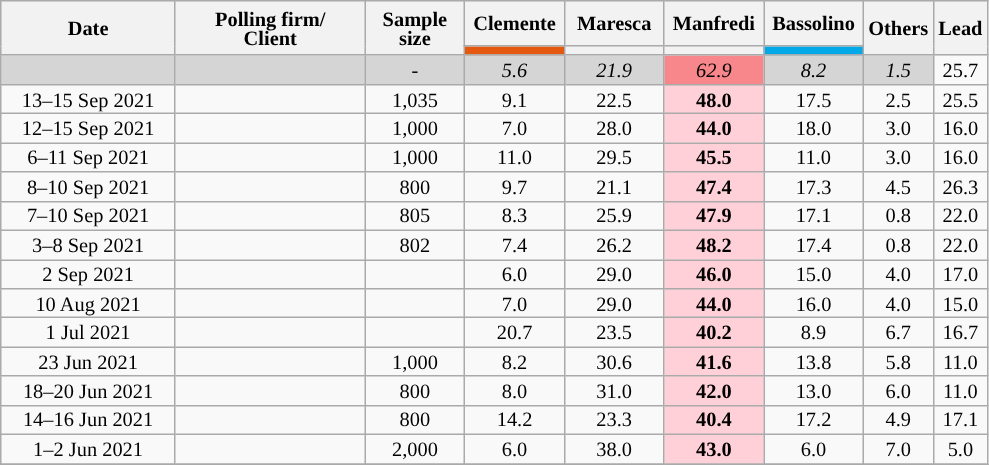<table class=wikitable style="text-align:center;font-size:85%;line-height:13px">
<tr style="height:30px; background-color:#E9E9E9">
<th style="width:110px;" rowspan="2">Date</th>
<th style="width:120px;" rowspan="2">Polling firm/<br>Client</th>
<th style="width:60px;" rowspan="2">Sample size</th>
<th style="width:60px;">Clemente</th>
<th style="width:60px;">Maresca</th>
<th style="width:60px;">Manfredi</th>
<th style="width:60px;">Bassolino</th>
<th style="width:40px;" rowspan="2">Others</th>
<th style="width:30px;" rowspan="2">Lead</th>
</tr>
<tr>
<th style="background:#E4590F;"></th>
<th style="background:"></th>
<th style="background:"></th>
<th style="background:#01A9E8;”"></th>
</tr>
<tr>
<td style="background:#D5D5D5"></td>
<td style="background:#D5D5D5"></td>
<td style="background:#D5D5D5"><em>-</em></td>
<td style="background:#D5D5D5"><em>5.6</em></td>
<td style="background:#D5D5D5"><em>21.9</em></td>
<td style="background:#F7878B"><em>62.9</em></td>
<td style="background:#D5D5D5"><em>8.2</em></td>
<td style="background:#D5D5D5"><em>1.5</em></td>
<td style="background:">25.7</td>
</tr>
<tr>
<td>13–15 Sep 2021</td>
<td></td>
<td>1,035</td>
<td>9.1</td>
<td>22.5</td>
<td style="background:#FFD0D7"><strong>48.0</strong></td>
<td>17.5</td>
<td>2.5</td>
<td style="background:">25.5</td>
</tr>
<tr>
<td>12–15 Sep 2021</td>
<td></td>
<td>1,000</td>
<td>7.0</td>
<td>28.0</td>
<td style="background:#FFD0D7"><strong>44.0</strong></td>
<td>18.0</td>
<td>3.0</td>
<td style="background:">16.0</td>
</tr>
<tr>
<td>6–11 Sep 2021</td>
<td></td>
<td>1,000</td>
<td>11.0</td>
<td>29.5</td>
<td style="background:#FFD0D7"><strong>45.5</strong></td>
<td>11.0</td>
<td>3.0</td>
<td style="background:">16.0</td>
</tr>
<tr>
<td>8–10 Sep 2021</td>
<td></td>
<td>800</td>
<td>9.7</td>
<td>21.1</td>
<td style="background:#FFD0D7"><strong>47.4</strong></td>
<td>17.3</td>
<td>4.5</td>
<td style="background:">26.3</td>
</tr>
<tr>
<td>7–10 Sep 2021</td>
<td></td>
<td>805</td>
<td>8.3</td>
<td>25.9</td>
<td style="background:#FFD0D7"><strong>47.9</strong></td>
<td>17.1</td>
<td>0.8</td>
<td style="background:">22.0</td>
</tr>
<tr>
<td>3–8 Sep 2021</td>
<td></td>
<td>802</td>
<td>7.4</td>
<td>26.2</td>
<td style="background:#FFD0D7"><strong>48.2</strong></td>
<td>17.4</td>
<td>0.8</td>
<td style="background:">22.0</td>
</tr>
<tr>
<td>2 Sep 2021</td>
<td></td>
<td></td>
<td>6.0</td>
<td>29.0</td>
<td style="background:#FFD0D7"><strong>46.0</strong></td>
<td>15.0</td>
<td>4.0</td>
<td style="background:">17.0</td>
</tr>
<tr>
<td>10 Aug 2021</td>
<td></td>
<td></td>
<td>7.0</td>
<td>29.0</td>
<td style="background:#FFD0D7"><strong>44.0</strong></td>
<td>16.0</td>
<td>4.0</td>
<td style="background:">15.0</td>
</tr>
<tr>
<td>1 Jul 2021</td>
<td></td>
<td></td>
<td>20.7</td>
<td>23.5</td>
<td style="background:#FFD0D7"><strong>40.2</strong></td>
<td>8.9</td>
<td>6.7</td>
<td style="background:">16.7</td>
</tr>
<tr>
<td>23 Jun 2021</td>
<td></td>
<td>1,000</td>
<td>8.2</td>
<td>30.6</td>
<td style="background:#FFD0D7"><strong>41.6</strong></td>
<td>13.8</td>
<td>5.8</td>
<td style="background:">11.0</td>
</tr>
<tr>
<td>18–20 Jun 2021</td>
<td></td>
<td>800</td>
<td>8.0</td>
<td>31.0</td>
<td style="background:#FFD0D7"><strong>42.0</strong></td>
<td>13.0</td>
<td>6.0</td>
<td style="background:">11.0</td>
</tr>
<tr>
<td>14–16 Jun 2021</td>
<td></td>
<td>800</td>
<td>14.2</td>
<td>23.3</td>
<td style="background:#FFD0D7"><strong>40.4</strong></td>
<td>17.2</td>
<td>4.9</td>
<td style="background:">17.1</td>
</tr>
<tr>
<td>1–2 Jun 2021</td>
<td></td>
<td>2,000</td>
<td>6.0</td>
<td>38.0</td>
<td style="background:#FFD0D7"><strong>43.0</strong></td>
<td>6.0</td>
<td>7.0</td>
<td style="background:">5.0</td>
</tr>
<tr>
</tr>
</table>
